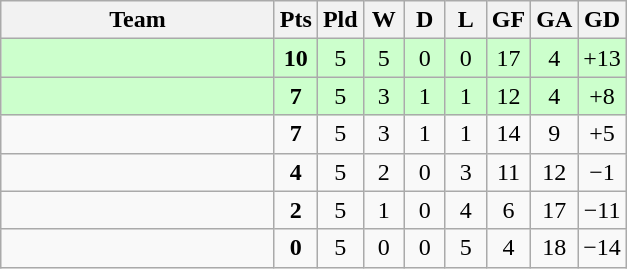<table class=wikitable style="text-align:center">
<tr>
<th width=175>Team</th>
<th width=20>Pts</th>
<th width=20>Pld</th>
<th width=20>W</th>
<th width=20>D</th>
<th width=20>L</th>
<th width=20>GF</th>
<th width=20>GA</th>
<th width=20>GD</th>
</tr>
<tr style="background:#ccffcc;">
<td align=left></td>
<td><strong>10</strong></td>
<td>5</td>
<td>5</td>
<td>0</td>
<td>0</td>
<td>17</td>
<td>4</td>
<td>+13</td>
</tr>
<tr style="background:#ccffcc;">
<td align=left></td>
<td><strong>7</strong></td>
<td>5</td>
<td>3</td>
<td>1</td>
<td>1</td>
<td>12</td>
<td>4</td>
<td>+8</td>
</tr>
<tr>
<td align=left></td>
<td><strong>7</strong></td>
<td>5</td>
<td>3</td>
<td>1</td>
<td>1</td>
<td>14</td>
<td>9</td>
<td>+5</td>
</tr>
<tr>
<td align=left></td>
<td><strong>4</strong></td>
<td>5</td>
<td>2</td>
<td>0</td>
<td>3</td>
<td>11</td>
<td>12</td>
<td>−1</td>
</tr>
<tr>
<td align=left></td>
<td><strong>2</strong></td>
<td>5</td>
<td>1</td>
<td>0</td>
<td>4</td>
<td>6</td>
<td>17</td>
<td>−11</td>
</tr>
<tr>
<td align=left></td>
<td><strong>0</strong></td>
<td>5</td>
<td>0</td>
<td>0</td>
<td>5</td>
<td>4</td>
<td>18</td>
<td>−14</td>
</tr>
</table>
